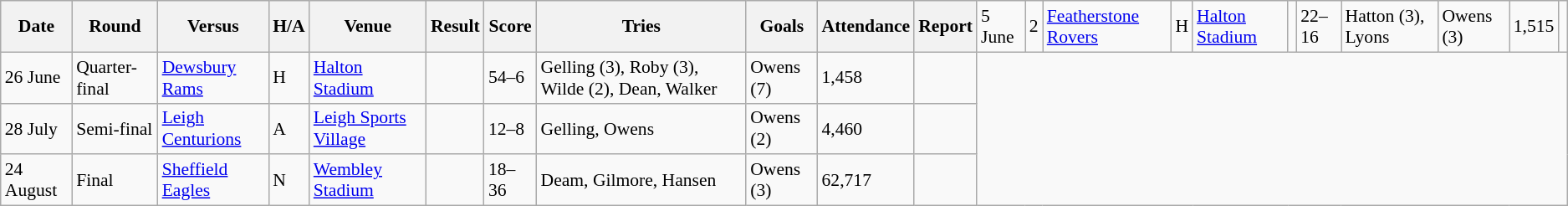<table class="wikitable defaultleft col2center col4center col7center col10right" style="font-size:90%;">
<tr>
<th>Date</th>
<th>Round</th>
<th>Versus</th>
<th>H/A</th>
<th>Venue</th>
<th>Result</th>
<th>Score</th>
<th>Tries</th>
<th>Goals</th>
<th>Attendance</th>
<th>Report</th>
<td>5 June</td>
<td>2</td>
<td> <a href='#'>Featherstone Rovers</a></td>
<td>H</td>
<td><a href='#'>Halton Stadium</a></td>
<td></td>
<td>22–16</td>
<td>Hatton (3), Lyons</td>
<td>Owens (3)</td>
<td>1,515</td>
<td></td>
</tr>
<tr>
<td>26 June</td>
<td>Quarter-final</td>
<td> <a href='#'>Dewsbury Rams</a></td>
<td>H</td>
<td><a href='#'>Halton Stadium</a></td>
<td></td>
<td>54–6</td>
<td>Gelling (3), Roby (3), Wilde (2), Dean, Walker</td>
<td>Owens (7)</td>
<td>1,458</td>
<td></td>
</tr>
<tr>
<td>28 July</td>
<td>Semi-final</td>
<td> <a href='#'>Leigh Centurions</a></td>
<td>A</td>
<td><a href='#'>Leigh Sports Village</a></td>
<td></td>
<td>12–8</td>
<td>Gelling, Owens</td>
<td>Owens (2)</td>
<td>4,460</td>
<td></td>
</tr>
<tr>
<td>24 August</td>
<td>Final</td>
<td> <a href='#'>Sheffield Eagles</a></td>
<td>N</td>
<td><a href='#'>Wembley Stadium</a></td>
<td></td>
<td>18–36</td>
<td>Deam, Gilmore, Hansen</td>
<td>Owens (3)</td>
<td>62,717</td>
<td></td>
</tr>
</table>
